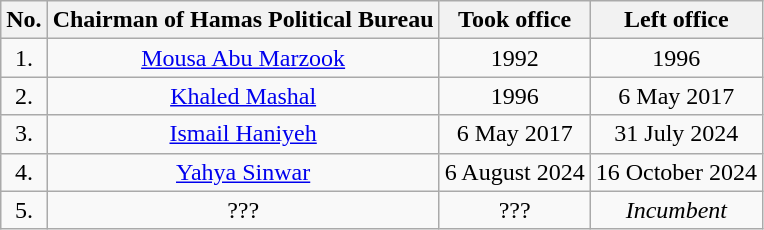<table class="wikitable" style="text-align:center">
<tr>
<th>No.</th>
<th>Chairman of Hamas Political Bureau</th>
<th>Took office</th>
<th>Left office</th>
</tr>
<tr>
<td>1.</td>
<td><a href='#'>Mousa Abu Marzook</a></td>
<td>1992</td>
<td>1996</td>
</tr>
<tr>
<td>2.</td>
<td><a href='#'>Khaled Mashal</a></td>
<td>1996</td>
<td>6 May 2017</td>
</tr>
<tr>
<td>3.</td>
<td><a href='#'>Ismail Haniyeh</a></td>
<td>6 May 2017</td>
<td>31 July 2024</td>
</tr>
<tr>
<td>4.</td>
<td><a href='#'>Yahya Sinwar</a></td>
<td>6 August 2024</td>
<td>16 October 2024</td>
</tr>
<tr>
<td>5.</td>
<td>???</td>
<td>???</td>
<td><em>Incumbent</em></td>
</tr>
</table>
